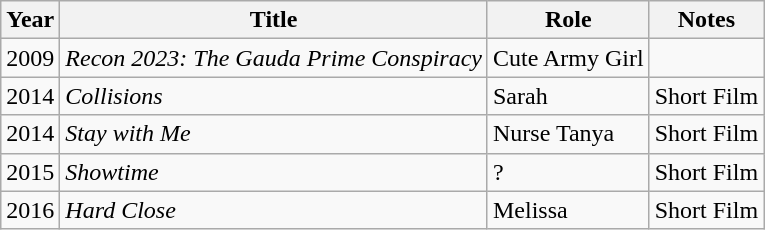<table class="wikitable sortable">
<tr>
<th scope="col">Year</th>
<th scope="col">Title</th>
<th scope="col">Role</th>
<th scope="col">Notes</th>
</tr>
<tr>
<td>2009</td>
<td><em>Recon 2023: The Gauda Prime Conspiracy</em></td>
<td>Cute Army Girl</td>
<td></td>
</tr>
<tr>
<td>2014</td>
<td><em>Collisions</em></td>
<td>Sarah</td>
<td>Short Film</td>
</tr>
<tr>
<td>2014</td>
<td><em>Stay with Me</em></td>
<td>Nurse Tanya</td>
<td>Short Film</td>
</tr>
<tr>
<td>2015</td>
<td><em>Showtime</em></td>
<td>?</td>
<td>Short Film</td>
</tr>
<tr>
<td>2016</td>
<td><em>Hard Close</em></td>
<td>Melissa</td>
<td>Short Film </td>
</tr>
</table>
